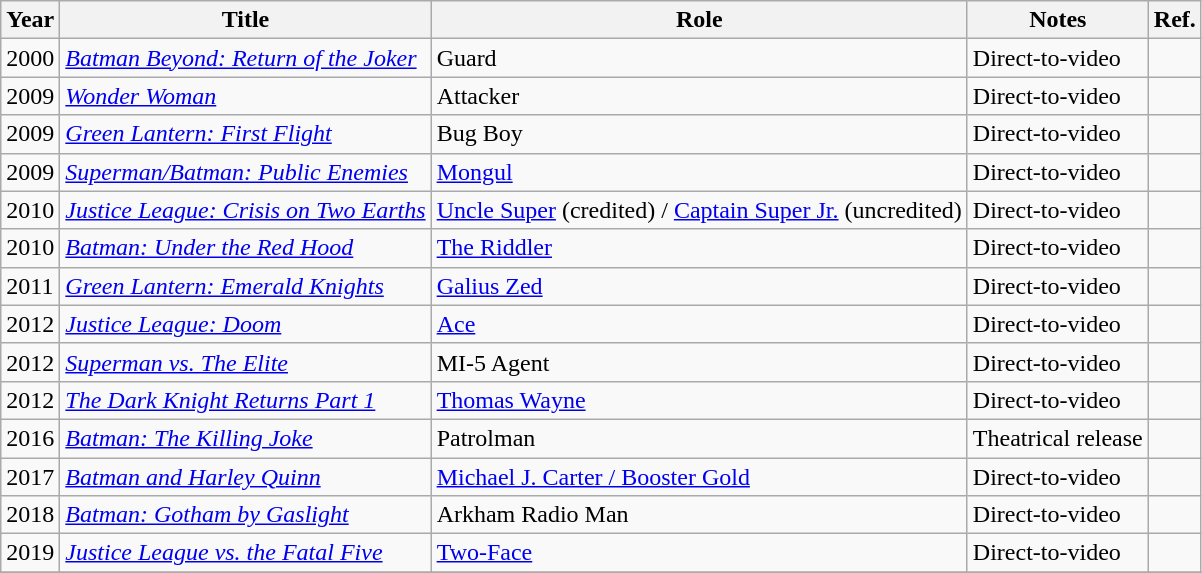<table class="wikitable sortable plainrowheaders">
<tr>
<th>Year</th>
<th>Title</th>
<th>Role</th>
<th>Notes</th>
<th>Ref.</th>
</tr>
<tr>
<td>2000</td>
<td><em><a href='#'>Batman Beyond: Return of the Joker</a></em></td>
<td>Guard</td>
<td>Direct-to-video</td>
<td></td>
</tr>
<tr>
<td>2009</td>
<td><em><a href='#'>Wonder Woman</a></em></td>
<td>Attacker</td>
<td>Direct-to-video</td>
<td></td>
</tr>
<tr>
<td>2009</td>
<td><em><a href='#'>Green Lantern: First Flight</a></em></td>
<td>Bug Boy</td>
<td>Direct-to-video</td>
<td></td>
</tr>
<tr>
<td>2009</td>
<td><em><a href='#'>Superman/Batman: Public Enemies</a></em></td>
<td><a href='#'>Mongul</a></td>
<td>Direct-to-video</td>
<td></td>
</tr>
<tr>
<td>2010</td>
<td><em><a href='#'>Justice League: Crisis on Two Earths</a></em></td>
<td><a href='#'>Uncle Super</a> (credited) / <a href='#'>Captain Super Jr.</a> (uncredited)</td>
<td>Direct-to-video</td>
<td></td>
</tr>
<tr>
<td>2010</td>
<td><em><a href='#'>Batman: Under the Red Hood</a></em></td>
<td><a href='#'>The Riddler</a></td>
<td>Direct-to-video</td>
<td></td>
</tr>
<tr>
<td>2011</td>
<td><em><a href='#'>Green Lantern: Emerald Knights</a></em></td>
<td><a href='#'>Galius Zed</a></td>
<td>Direct-to-video</td>
<td></td>
</tr>
<tr>
<td>2012</td>
<td><em><a href='#'>Justice League: Doom</a></em></td>
<td><a href='#'>Ace</a></td>
<td>Direct-to-video</td>
<td></td>
</tr>
<tr>
<td>2012</td>
<td><em><a href='#'>Superman vs. The Elite</a></em></td>
<td>MI-5 Agent</td>
<td>Direct-to-video</td>
<td></td>
</tr>
<tr>
<td>2012</td>
<td><em><a href='#'>The Dark Knight Returns Part 1</a></em></td>
<td><a href='#'>Thomas Wayne</a></td>
<td>Direct-to-video</td>
<td></td>
</tr>
<tr>
<td>2016</td>
<td><em><a href='#'>Batman: The Killing Joke</a></em></td>
<td>Patrolman</td>
<td>Theatrical release</td>
<td></td>
</tr>
<tr>
<td>2017</td>
<td><em><a href='#'>Batman and Harley Quinn</a></em></td>
<td><a href='#'>Michael J. Carter / Booster Gold</a></td>
<td>Direct-to-video</td>
<td></td>
</tr>
<tr>
<td>2018</td>
<td><em><a href='#'>Batman: Gotham by Gaslight</a></em></td>
<td>Arkham Radio Man</td>
<td>Direct-to-video</td>
<td></td>
</tr>
<tr>
<td>2019</td>
<td><em><a href='#'>Justice League vs. the Fatal Five</a></em></td>
<td><a href='#'>Two-Face</a></td>
<td>Direct-to-video</td>
<td></td>
</tr>
<tr>
</tr>
</table>
